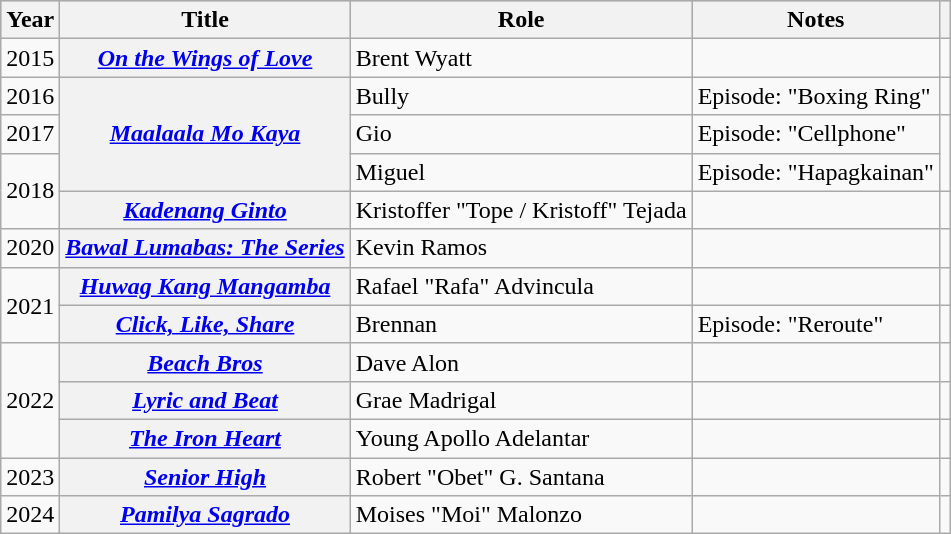<table class="wikitable sortable plainrowheaders">
<tr style="background:#ccc; text-align:center;">
<th scope="col">Year</th>
<th scope="col">Title</th>
<th scope="col">Role</th>
<th scope="col" class="unsortable">Notes</th>
<th scope="col" class="unsortable"></th>
</tr>
<tr>
<td>2015</td>
<th scope="rowgroup"><em><a href='#'>On the Wings of Love</a></em></th>
<td>Brent Wyatt</td>
<td></td>
<td></td>
</tr>
<tr>
<td>2016</td>
<th rowspan="3" scope="rowgroup"><em><a href='#'>Maalaala Mo Kaya</a></em></th>
<td>Bully</td>
<td>Episode: "Boxing Ring"</td>
<td></td>
</tr>
<tr>
<td>2017</td>
<td>Gio</td>
<td>Episode: "Cellphone"</td>
<td rowspan="2"></td>
</tr>
<tr>
<td rowspan="2">2018</td>
<td>Miguel</td>
<td>Episode: "Hapagkainan"</td>
</tr>
<tr>
<th scope="rowgroup"><em><a href='#'>Kadenang Ginto</a></em></th>
<td>Kristoffer "Tope / Kristoff" Tejada</td>
<td></td>
<td></td>
</tr>
<tr>
<td>2020</td>
<th scope="rowgroup"><em><a href='#'>Bawal Lumabas: The Series</a></em></th>
<td>Kevin Ramos</td>
<td></td>
<td></td>
</tr>
<tr>
<td rowspan="2">2021</td>
<th scope="rowgroup"><em><a href='#'>Huwag Kang Mangamba</a></em></th>
<td>Rafael "Rafa" Advincula</td>
<td></td>
<td></td>
</tr>
<tr>
<th scope="rowgroup"><em><a href='#'>Click, Like, Share</a></em></th>
<td>Brennan</td>
<td>Episode: "Reroute"</td>
<td></td>
</tr>
<tr>
<td rowspan="3">2022</td>
<th scope="rowgroup"><em><a href='#'>Beach Bros</a></em></th>
<td>Dave Alon</td>
<td></td>
<td></td>
</tr>
<tr>
<th scope="rowgroup"><em><a href='#'>Lyric and Beat</a></em></th>
<td>Grae Madrigal</td>
<td></td>
<td></td>
</tr>
<tr>
<th scope="rowgroup"><em><a href='#'>The Iron Heart</a></em></th>
<td>Young Apollo Adelantar</td>
<td></td>
<td></td>
</tr>
<tr>
<td>2023</td>
<th scope="rowgroup"><em><a href='#'>Senior High</a></em></th>
<td>Robert "Obet" G. Santana</td>
<td></td>
<td></td>
</tr>
<tr>
<td>2024</td>
<th scope="rowgroup"><em><a href='#'>Pamilya Sagrado</a></em></th>
<td>Moises "Moi" Malonzo</td>
<td></td>
<td></td>
</tr>
</table>
